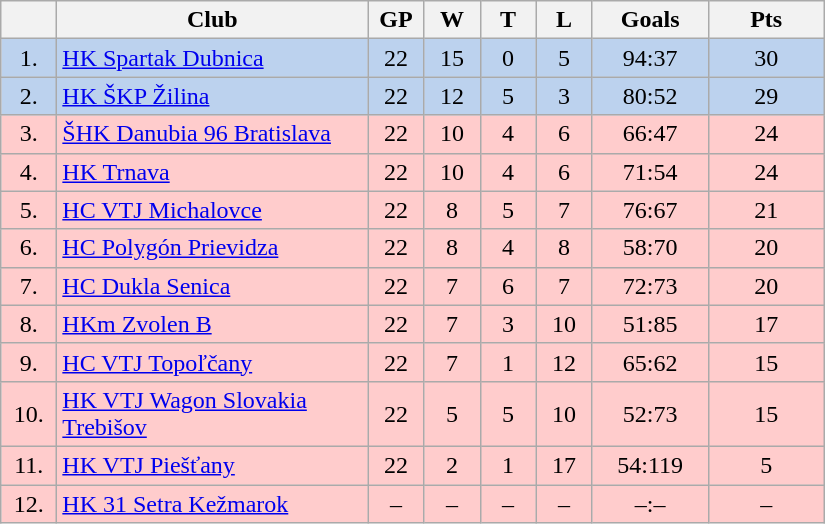<table class="wikitable">
<tr>
<th width="30"></th>
<th width="200">Club</th>
<th width="30">GP</th>
<th width="30">W</th>
<th width="30">T</th>
<th width="30">L</th>
<th width="70">Goals</th>
<th width="70">Pts</th>
</tr>
<tr bgcolor="#BCD2EE" align="center">
<td>1.</td>
<td align="left"><a href='#'>HK Spartak Dubnica</a></td>
<td>22</td>
<td>15</td>
<td>0</td>
<td>5</td>
<td>94:37</td>
<td>30</td>
</tr>
<tr bgcolor="#BCD2EE" align="center">
<td>2.</td>
<td align="left"><a href='#'>HK ŠKP Žilina</a></td>
<td>22</td>
<td>12</td>
<td>5</td>
<td>3</td>
<td>80:52</td>
<td>29</td>
</tr>
<tr bgcolor="#FFCCCC" align="center">
<td>3.</td>
<td align="left"><a href='#'>ŠHK Danubia 96 Bratislava</a></td>
<td>22</td>
<td>10</td>
<td>4</td>
<td>6</td>
<td>66:47</td>
<td>24</td>
</tr>
<tr bgcolor="#FFCCCC" align="center">
<td>4.</td>
<td align="left"><a href='#'>HK Trnava</a></td>
<td>22</td>
<td>10</td>
<td>4</td>
<td>6</td>
<td>71:54</td>
<td>24</td>
</tr>
<tr bgcolor="#FFCCCC" align="center">
<td>5.</td>
<td align="left"><a href='#'>HC VTJ Michalovce</a></td>
<td>22</td>
<td>8</td>
<td>5</td>
<td>7</td>
<td>76:67</td>
<td>21</td>
</tr>
<tr bgcolor="#FFCCCC" align="center">
<td>6.</td>
<td align="left"><a href='#'>HC Polygón Prievidza</a></td>
<td>22</td>
<td>8</td>
<td>4</td>
<td>8</td>
<td>58:70</td>
<td>20</td>
</tr>
<tr bgcolor="#FFCCCC" align="center">
<td>7.</td>
<td align="left"><a href='#'>HC Dukla Senica</a></td>
<td>22</td>
<td>7</td>
<td>6</td>
<td>7</td>
<td>72:73</td>
<td>20</td>
</tr>
<tr bgcolor="#FFCCCC" align="center">
<td>8.</td>
<td align="left"><a href='#'>HKm Zvolen B</a></td>
<td>22</td>
<td>7</td>
<td>3</td>
<td>10</td>
<td>51:85</td>
<td>17</td>
</tr>
<tr bgcolor="#FFCCCC" align="center">
<td>9.</td>
<td align="left"><a href='#'>HC VTJ Topoľčany</a></td>
<td>22</td>
<td>7</td>
<td>1</td>
<td>12</td>
<td>65:62</td>
<td>15</td>
</tr>
<tr bgcolor="#FFCCCC" align="center">
<td>10.</td>
<td align="left"><a href='#'>HK VTJ Wagon Slovakia Trebišov</a></td>
<td>22</td>
<td>5</td>
<td>5</td>
<td>10</td>
<td>52:73</td>
<td>15</td>
</tr>
<tr bgcolor="#FFCCCC" align="center">
<td>11.</td>
<td align="left"><a href='#'>HK VTJ Piešťany</a></td>
<td>22</td>
<td>2</td>
<td>1</td>
<td>17</td>
<td>54:119</td>
<td>5</td>
</tr>
<tr bgcolor="#FFCCCC" align="center">
<td>12.</td>
<td align="left"><a href='#'>HK 31 Setra Kežmarok</a></td>
<td>–</td>
<td>–</td>
<td>–</td>
<td>–</td>
<td>–:–</td>
<td>–</td>
</tr>
</table>
